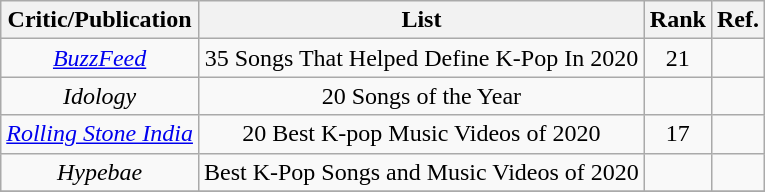<table class="sortable wikitable" style="text-align:center">
<tr>
<th>Critic/Publication</th>
<th>List</th>
<th>Rank</th>
<th class="unsortable">Ref.</th>
</tr>
<tr>
<td><em><a href='#'>BuzzFeed</a></em></td>
<td>35 Songs That Helped Define K-Pop In 2020</td>
<td>21</td>
<td></td>
</tr>
<tr>
<td><em>Idology</em></td>
<td>20 Songs of the Year</td>
<td></td>
<td></td>
</tr>
<tr>
<td><em><a href='#'>Rolling Stone India</a></em></td>
<td>20 Best K-pop Music Videos of 2020</td>
<td>17</td>
<td></td>
</tr>
<tr>
<td><em>Hypebae</em></td>
<td>Best K-Pop Songs and Music Videos of 2020</td>
<td></td>
<td></td>
</tr>
<tr>
</tr>
</table>
